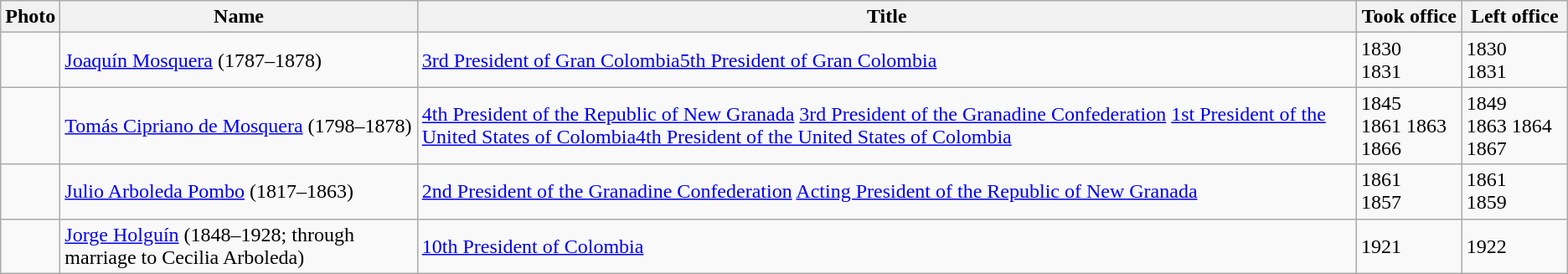<table class="wikitable">
<tr>
<th>Photo</th>
<th>Name</th>
<th>Title</th>
<th>Took office</th>
<th>Left office</th>
</tr>
<tr>
<td></td>
<td><a href='#'>Joaquín Mosquera</a> (1787–1878)</td>
<td><a href='#'>3rd President of Gran Colombia5th President of Gran Colombia</a></td>
<td>1830<br>1831</td>
<td>1830<br>1831</td>
</tr>
<tr>
<td></td>
<td><a href='#'>Tomás Cipriano de Mosquera</a> (1798–1878)</td>
<td><a href='#'>4th President of the Republic of New Granada</a> <a href='#'>3rd President of the Granadine Confederation</a> <a href='#'>1st President of the United States of Colombia4th President of the United States of Colombia</a></td>
<td>1845<br>1861
1863
1866</td>
<td>1849<br>1863
1864
1867</td>
</tr>
<tr>
<td></td>
<td><a href='#'>Julio Arboleda Pombo</a> (1817–1863)</td>
<td><a href='#'>2nd President of the Granadine Confederation</a> <a href='#'>Acting President of the Republic of New Granada</a></td>
<td>1861<br>1857</td>
<td>1861<br>1859</td>
</tr>
<tr>
<td></td>
<td><a href='#'>Jorge Holguín</a> (1848–1928; through marriage to Cecilia Arboleda)</td>
<td><a href='#'>10th President of Colombia</a></td>
<td>1921</td>
<td>1922</td>
</tr>
</table>
